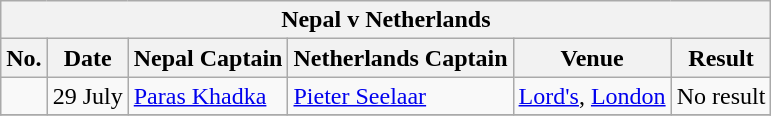<table class="wikitable">
<tr>
<th colspan="9">Nepal v Netherlands</th>
</tr>
<tr>
<th>No.</th>
<th>Date</th>
<th>Nepal Captain</th>
<th>Netherlands Captain</th>
<th>Venue</th>
<th>Result</th>
</tr>
<tr>
<td></td>
<td>29 July</td>
<td><a href='#'>Paras Khadka</a></td>
<td><a href='#'>Pieter Seelaar</a></td>
<td><a href='#'>Lord's</a>, <a href='#'>London</a></td>
<td>No result</td>
</tr>
<tr>
</tr>
</table>
